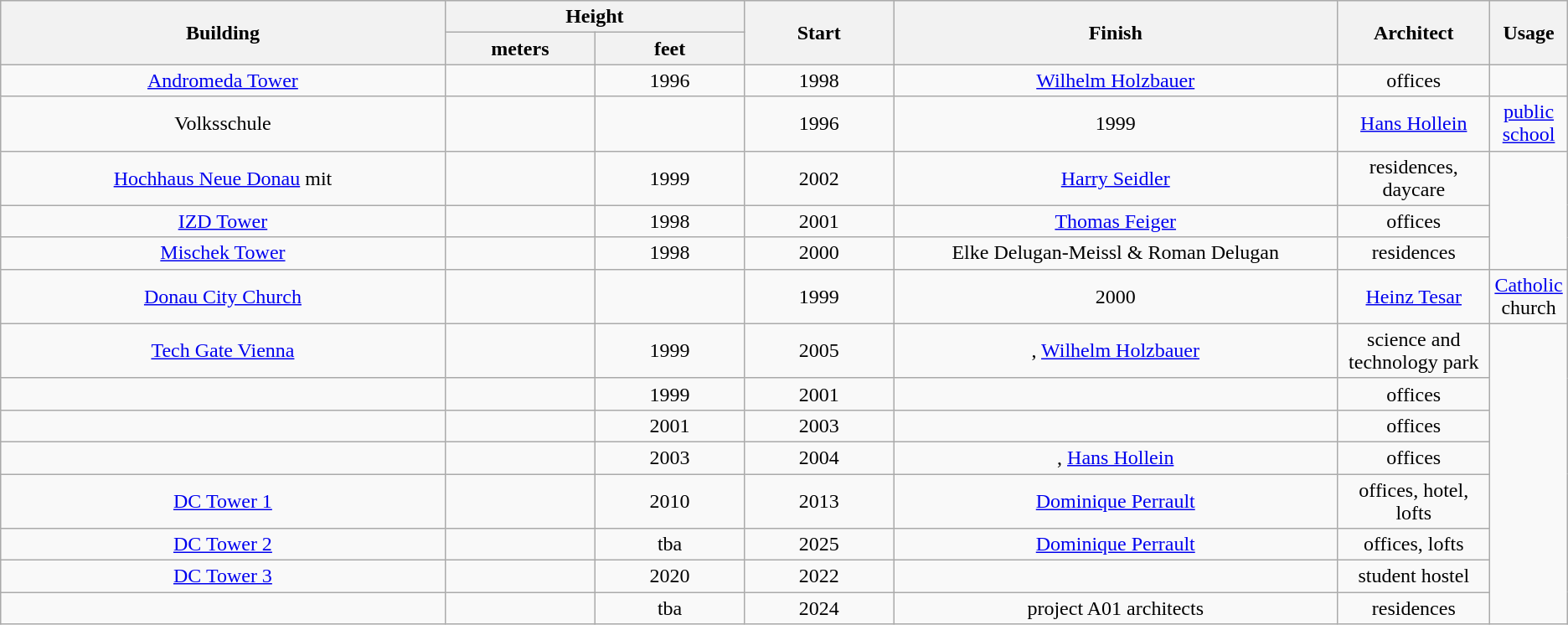<table align="center" class="wikitable">
<tr style="background:#EEEEEE">
<th rowspan=2>Building</th>
<th colspan=2>Height</th>
<th rowspan=2>Start</th>
<th rowspan=2>Finish</th>
<th rowspan=2>Architect</th>
<th rowspan=2>Usage</th>
</tr>
<tr ---- align=center>
<th width="10%">meters</th>
<th width="10%">feet</th>
</tr>
<tr ---- align=center>
<td width="30%"><a href='#'>Andromeda Tower</a></td>
<td></td>
<td width="10%">1996</td>
<td width="10%">1998</td>
<td width="30%"><a href='#'>Wilhelm Holzbauer</a></td>
<td width="20%">offices</td>
</tr>
<tr ---- align=center>
<td>Volksschule</td>
<td> </td>
<td></td>
<td>1996</td>
<td>1999</td>
<td><a href='#'>Hans Hollein</a></td>
<td><a href='#'>public school</a></td>
</tr>
<tr ---- align=center>
<td><a href='#'>Hochhaus Neue Donau</a> mit </td>
<td></td>
<td>1999</td>
<td>2002</td>
<td><a href='#'>Harry Seidler</a></td>
<td>residences, daycare</td>
</tr>
<tr ---- align=center>
<td><a href='#'>IZD Tower</a></td>
<td></td>
<td>1998</td>
<td>2001</td>
<td><a href='#'>Thomas Feiger</a></td>
<td>offices</td>
</tr>
<tr ---- align=center>
<td><a href='#'>Mischek Tower</a></td>
<td></td>
<td>1998</td>
<td>2000</td>
<td>Elke Delugan-Meissl & Roman Delugan</td>
<td>residences</td>
</tr>
<tr ---- align=center>
<td><a href='#'>Donau City Church</a></td>
<td> </td>
<td></td>
<td>1999</td>
<td>2000</td>
<td><a href='#'>Heinz Tesar</a></td>
<td><a href='#'>Catholic</a> church</td>
</tr>
<tr ---- align=center>
<td><a href='#'>Tech Gate Vienna</a></td>
<td></td>
<td>1999</td>
<td>2005</td>
<td>, <a href='#'>Wilhelm Holzbauer</a></td>
<td>science and technology park</td>
</tr>
<tr ---- align=center>
<td></td>
<td></td>
<td>1999</td>
<td>2001</td>
<td></td>
<td>offices</td>
</tr>
<tr ---- align=center>
<td></td>
<td></td>
<td>2001</td>
<td>2003</td>
<td></td>
<td>offices</td>
</tr>
<tr ---- align=center>
<td></td>
<td></td>
<td>2003</td>
<td>2004</td>
<td>, <a href='#'>Hans Hollein</a></td>
<td>offices</td>
</tr>
<tr ---- align=center>
<td><a href='#'>DC Tower 1</a></td>
<td></td>
<td>2010</td>
<td>2013</td>
<td><a href='#'>Dominique Perrault</a></td>
<td>offices, hotel, lofts</td>
</tr>
<tr ---- align=center>
<td><a href='#'>DC Tower 2</a></td>
<td></td>
<td>tba</td>
<td>2025</td>
<td><a href='#'>Dominique Perrault</a></td>
<td>offices, lofts</td>
</tr>
<tr ---- align=center>
<td><a href='#'>DC Tower 3</a></td>
<td></td>
<td>2020</td>
<td>2022</td>
<td></td>
<td>student hostel</td>
</tr>
<tr ---- align=center>
<td></td>
<td></td>
<td>tba</td>
<td>2024</td>
<td>project A01 architects</td>
<td>residences</td>
</tr>
</table>
